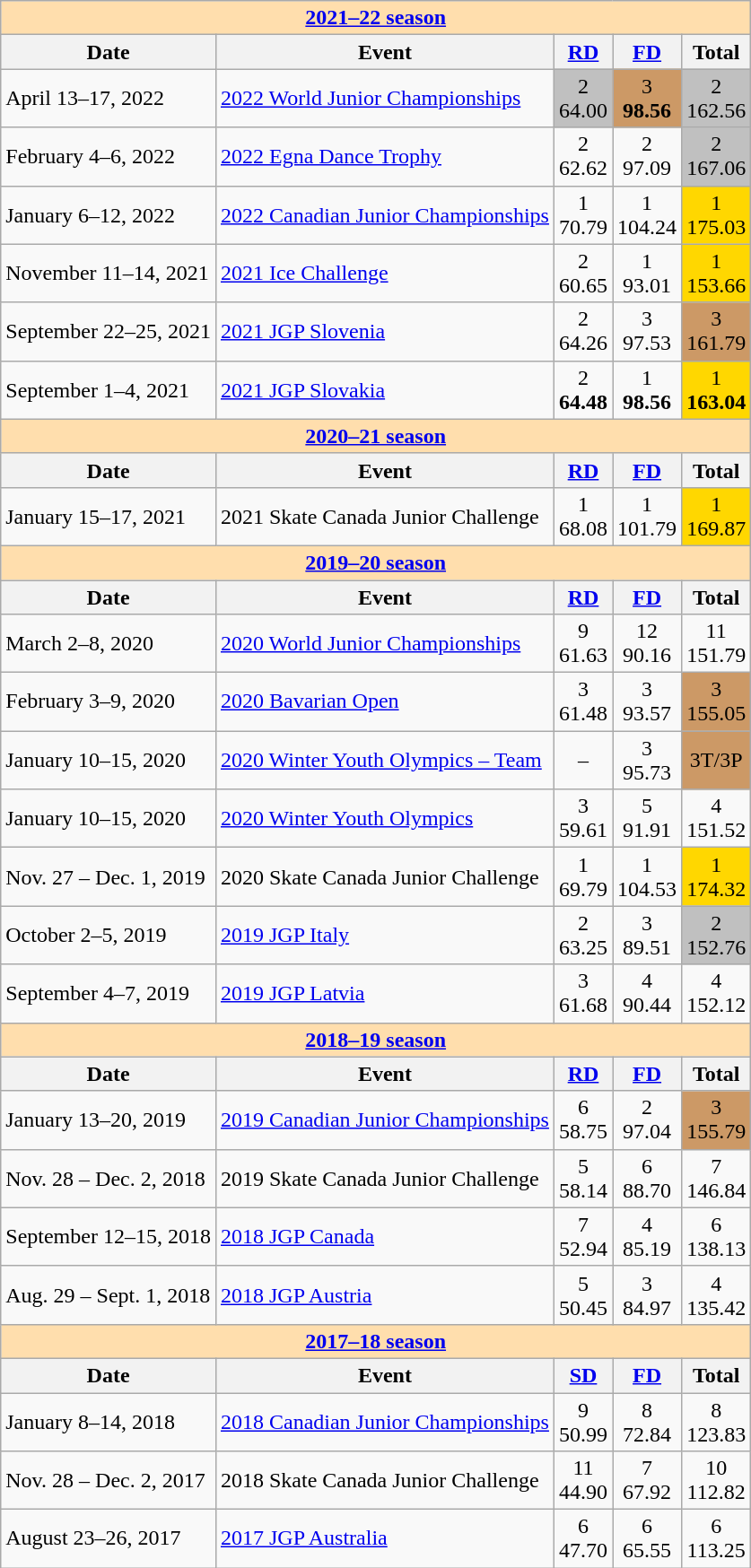<table class="wikitable">
<tr>
<th style="background-color: #ffdead;" colspan=5 align=center><a href='#'><strong>2021–22 season</strong></a></th>
</tr>
<tr>
<th>Date</th>
<th>Event</th>
<th><a href='#'>RD</a></th>
<th><a href='#'>FD</a></th>
<th>Total</th>
</tr>
<tr>
<td>April 13–17, 2022</td>
<td><a href='#'>2022 World Junior Championships</a></td>
<td align=center bgcolor=silver>2 <br> 64.00</td>
<td align=center bgcolor=cc9966>3 <br> <strong>98.56</strong></td>
<td align=center bgcolor=silver>2 <br> 162.56</td>
</tr>
<tr>
<td>February 4–6, 2022</td>
<td><a href='#'>2022 Egna Dance Trophy</a></td>
<td align=center>2 <br> 62.62</td>
<td align=center>2 <br> 97.09</td>
<td align=center bgcolor=silver>2 <br> 167.06</td>
</tr>
<tr>
<td>January 6–12, 2022</td>
<td><a href='#'>2022 Canadian Junior Championships</a></td>
<td align=center>1 <br> 70.79</td>
<td align=center>1 <br> 104.24</td>
<td align=center bgcolor=gold>1 <br> 175.03</td>
</tr>
<tr>
<td>November 11–14, 2021</td>
<td><a href='#'>2021 Ice Challenge</a></td>
<td align=center>2 <br> 60.65</td>
<td align=center>1 <br> 93.01</td>
<td align=center bgcolor=gold>1 <br> 153.66</td>
</tr>
<tr>
<td>September 22–25, 2021</td>
<td><a href='#'>2021 JGP Slovenia</a></td>
<td align=center>2 <br> 64.26</td>
<td align=center>3 <br> 97.53</td>
<td align=center bgcolor=cc9966>3 <br> 161.79</td>
</tr>
<tr>
<td>September 1–4, 2021</td>
<td><a href='#'>2021 JGP Slovakia</a></td>
<td align=center>2 <br> <strong>64.48</strong></td>
<td align=center>1 <br> <strong>98.56</strong></td>
<td align=center bgcolor=gold>1 <br> <strong>163.04</strong></td>
</tr>
<tr>
<th style="background-color: #ffdead;" colspan=5 align=center><a href='#'><strong>2020–21 season</strong></a></th>
</tr>
<tr>
<th>Date</th>
<th>Event</th>
<th><a href='#'>RD</a></th>
<th><a href='#'>FD</a></th>
<th>Total</th>
</tr>
<tr>
<td>January 15–17, 2021</td>
<td>2021 Skate Canada Junior Challenge</td>
<td align=center>1 <br> 68.08</td>
<td align=center>1 <br> 101.79</td>
<td align=center bgcolor=gold>1 <br> 169.87</td>
</tr>
<tr>
<th style="background-color: #ffdead;" colspan=5 align=center><a href='#'><strong>2019–20 season</strong></a></th>
</tr>
<tr>
<th>Date</th>
<th>Event</th>
<th><a href='#'>RD</a></th>
<th><a href='#'>FD</a></th>
<th>Total</th>
</tr>
<tr>
<td>March 2–8, 2020</td>
<td><a href='#'>2020 World Junior Championships</a></td>
<td align=center>9 <br> 61.63</td>
<td align=center>12 <br> 90.16</td>
<td align=center>11 <br> 151.79</td>
</tr>
<tr>
<td>February 3–9, 2020</td>
<td><a href='#'>2020 Bavarian Open</a></td>
<td align=center>3 <br> 61.48</td>
<td align=center>3 <br> 93.57</td>
<td align=center bgcolor=cc9966>3 <br> 155.05</td>
</tr>
<tr>
<td>January 10–15, 2020</td>
<td><a href='#'>2020 Winter Youth Olympics – Team</a></td>
<td align=center>–</td>
<td align=center>3 <br> 95.73</td>
<td align=center bgcolor=cc9966>3T/3P</td>
</tr>
<tr>
<td>January 10–15, 2020</td>
<td><a href='#'>2020 Winter Youth Olympics</a></td>
<td align=center>3 <br> 59.61</td>
<td align=center>5 <br> 91.91</td>
<td align=center>4 <br> 151.52</td>
</tr>
<tr>
<td>Nov. 27 – Dec. 1, 2019</td>
<td>2020 Skate Canada Junior Challenge</td>
<td align=center>1 <br> 69.79</td>
<td align=center>1 <br> 104.53</td>
<td align=center bgcolor=gold>1 <br> 174.32</td>
</tr>
<tr>
<td>October 2–5, 2019</td>
<td><a href='#'>2019 JGP Italy</a></td>
<td align=center>2 <br> 63.25</td>
<td align=center>3 <br> 89.51</td>
<td align=center bgcolor=silver>2 <br> 152.76</td>
</tr>
<tr>
<td>September 4–7, 2019</td>
<td><a href='#'>2019 JGP Latvia</a></td>
<td align=center>3 <br> 61.68</td>
<td align=center>4 <br> 90.44</td>
<td align=center>4 <br> 152.12</td>
</tr>
<tr>
<th style="background-color: #ffdead;" colspan=5 align=center><a href='#'><strong>2018–19 season</strong></a></th>
</tr>
<tr>
<th>Date</th>
<th>Event</th>
<th><a href='#'>RD</a></th>
<th><a href='#'>FD</a></th>
<th>Total</th>
</tr>
<tr>
<td>January 13–20, 2019</td>
<td><a href='#'>2019 Canadian Junior Championships</a></td>
<td align=center>6 <br> 58.75</td>
<td align=center>2 <br> 97.04</td>
<td align=center bgcolor=cc9966>3 <br> 155.79</td>
</tr>
<tr>
<td>Nov. 28 – Dec. 2, 2018</td>
<td>2019 Skate Canada Junior Challenge</td>
<td align=center>5 <br> 58.14</td>
<td align=center>6 <br> 88.70</td>
<td align=center>7 <br> 146.84</td>
</tr>
<tr>
<td>September 12–15, 2018</td>
<td><a href='#'>2018 JGP Canada</a></td>
<td align=center>7 <br> 52.94</td>
<td align=center>4 <br> 85.19</td>
<td align=center>6 <br> 138.13</td>
</tr>
<tr>
<td>Aug. 29 – Sept. 1, 2018</td>
<td><a href='#'>2018 JGP Austria</a></td>
<td align=center>5 <br> 50.45</td>
<td align=center>3 <br> 84.97</td>
<td align=center>4 <br> 135.42</td>
</tr>
<tr>
<th style="background-color: #ffdead;" colspan=5 align=center><a href='#'><strong>2017–18 season</strong></a></th>
</tr>
<tr>
<th>Date</th>
<th>Event</th>
<th><a href='#'>SD</a></th>
<th><a href='#'>FD</a></th>
<th>Total</th>
</tr>
<tr>
<td>January 8–14, 2018</td>
<td><a href='#'>2018 Canadian Junior Championships</a></td>
<td align=center>9 <br> 50.99</td>
<td align=center>8 <br> 72.84</td>
<td align=center>8 <br> 123.83</td>
</tr>
<tr>
<td>Nov. 28 – Dec. 2, 2017</td>
<td>2018 Skate Canada Junior Challenge</td>
<td align=center>11 <br> 44.90</td>
<td align=center>7 <br> 67.92</td>
<td align=center>10 <br> 112.82</td>
</tr>
<tr>
<td>August 23–26, 2017</td>
<td><a href='#'>2017 JGP Australia</a></td>
<td align=center>6 <br> 47.70</td>
<td align=center>6 <br> 65.55</td>
<td align=center>6 <br> 113.25</td>
</tr>
</table>
